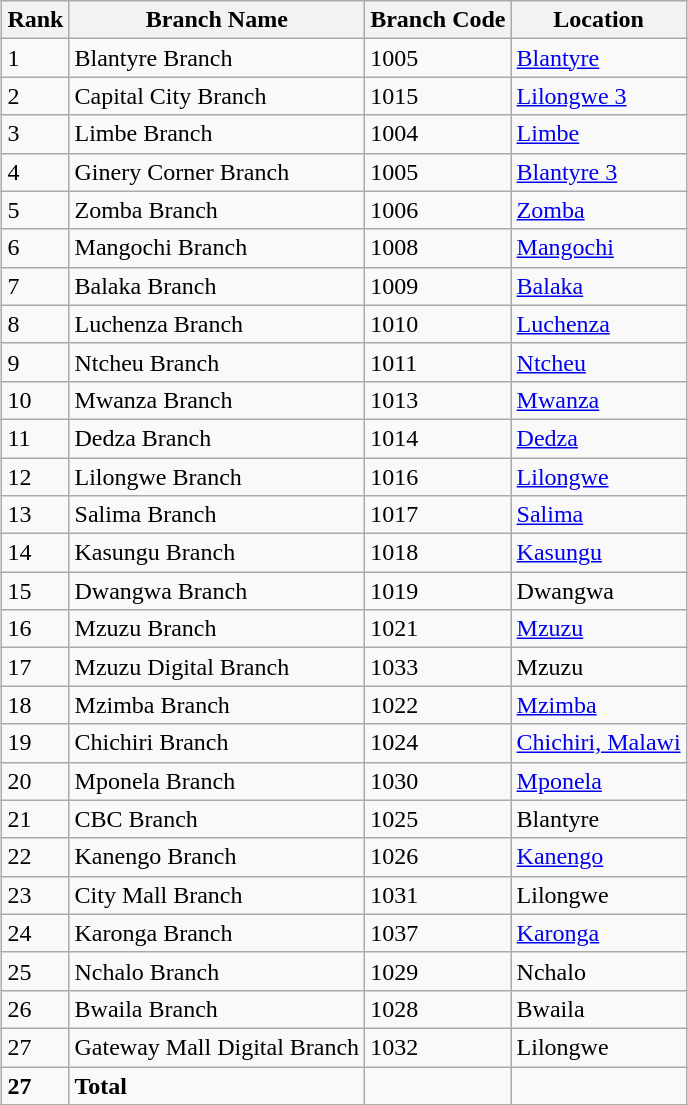<table class="wikitable sortable" style="margin: 0.5em auto">
<tr>
<th>Rank</th>
<th>Branch Name</th>
<th>Branch Code</th>
<th>Location</th>
</tr>
<tr>
<td>1</td>
<td>Blantyre Branch</td>
<td>1005</td>
<td><a href='#'>Blantyre</a></td>
</tr>
<tr>
<td>2</td>
<td>Capital City Branch</td>
<td>1015</td>
<td><a href='#'>Lilongwe 3</a></td>
</tr>
<tr>
<td>3</td>
<td>Limbe Branch</td>
<td>1004</td>
<td><a href='#'>Limbe</a></td>
</tr>
<tr>
<td>4</td>
<td>Ginery Corner Branch</td>
<td>1005</td>
<td><a href='#'>Blantyre 3</a></td>
</tr>
<tr>
<td>5</td>
<td>Zomba Branch</td>
<td>1006</td>
<td><a href='#'>Zomba</a></td>
</tr>
<tr>
<td>6</td>
<td>Mangochi	Branch</td>
<td>1008</td>
<td><a href='#'>Mangochi</a></td>
</tr>
<tr>
<td>7</td>
<td>Balaka Branch</td>
<td>1009</td>
<td><a href='#'> Balaka</a></td>
</tr>
<tr>
<td>8</td>
<td>Luchenza Branch</td>
<td>1010</td>
<td><a href='#'>Luchenza</a></td>
</tr>
<tr>
<td>9</td>
<td>Ntcheu Branch</td>
<td>1011</td>
<td><a href='#'>Ntcheu</a></td>
</tr>
<tr>
<td>10</td>
<td>Mwanza Branch</td>
<td>1013</td>
<td><a href='#'>Mwanza</a></td>
</tr>
<tr>
<td>11</td>
<td>Dedza Branch</td>
<td>1014</td>
<td><a href='#'>Dedza</a></td>
</tr>
<tr>
<td>12</td>
<td>Lilongwe Branch</td>
<td>1016</td>
<td><a href='#'>Lilongwe</a></td>
</tr>
<tr>
<td>13</td>
<td>Salima Branch</td>
<td>1017</td>
<td><a href='#'>Salima</a></td>
</tr>
<tr>
<td>14</td>
<td>Kasungu Branch</td>
<td>1018</td>
<td><a href='#'>Kasungu</a></td>
</tr>
<tr>
<td>15</td>
<td>Dwangwa Branch</td>
<td>1019</td>
<td>Dwangwa</td>
</tr>
<tr>
<td>16</td>
<td>Mzuzu Branch</td>
<td>1021</td>
<td><a href='#'>Mzuzu</a></td>
</tr>
<tr>
<td>17</td>
<td>Mzuzu Digital Branch</td>
<td>1033</td>
<td>Mzuzu</td>
</tr>
<tr>
<td>18</td>
<td>Mzimba Branch</td>
<td>1022</td>
<td><a href='#'>Mzimba</a></td>
</tr>
<tr>
<td>19</td>
<td>Chichiri Branch</td>
<td>1024</td>
<td><a href='#'>Chichiri, Malawi</a></td>
</tr>
<tr>
<td>20</td>
<td>Mponela Branch</td>
<td>1030</td>
<td><a href='#'>Mponela</a></td>
</tr>
<tr>
<td>21</td>
<td>CBC Branch</td>
<td>1025</td>
<td>Blantyre</td>
</tr>
<tr>
<td>22</td>
<td>Kanengo Branch</td>
<td>1026</td>
<td><a href='#'>Kanengo</a></td>
</tr>
<tr>
<td>23</td>
<td>City Mall Branch</td>
<td>1031</td>
<td>Lilongwe</td>
</tr>
<tr>
<td>24</td>
<td>Karonga Branch</td>
<td>1037</td>
<td><a href='#'>Karonga</a></td>
</tr>
<tr>
<td>25</td>
<td>Nchalo Branch</td>
<td>1029</td>
<td>Nchalo</td>
</tr>
<tr>
<td>26</td>
<td>Bwaila Branch</td>
<td>1028</td>
<td>Bwaila</td>
</tr>
<tr>
<td>27</td>
<td>Gateway Mall Digital Branch</td>
<td>1032</td>
<td>Lilongwe</td>
</tr>
<tr>
<td><strong>27</strong></td>
<td><strong>Total</strong></td>
<td></td>
<td></td>
</tr>
<tr>
</tr>
</table>
